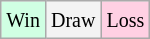<table class="wikitable">
<tr>
<td style="background-color: #d0ffe3;"><small>Win</small></td>
<td style="background-color: #f3f3f3;"><small>Draw</small></td>
<td style="background-color: #ffd0e3;"><small>Loss</small></td>
</tr>
</table>
